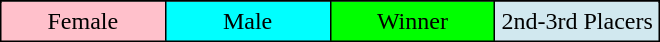<table border="2" cellpadding="4" style="margin:1em auto; background:white; border:1px solid black; border-collapse:collapse; text-align:center">
<tr>
</tr>
<tr>
</tr>
<tr>
<td style="background:pink;" width="25%">Female</td>
<td style="background:cyan;" width="25%">Male</td>
<td style="background:lime;" width="25%">Winner</td>
<td style="background:#D1E8EF;" width="25%">2nd-3rd Placers</td>
</tr>
</table>
